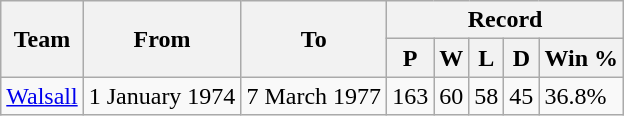<table class="wikitable">
<tr>
<th rowspan="2">Team</th>
<th rowspan="2">From</th>
<th rowspan="2">To</th>
<th colspan="5">Record</th>
</tr>
<tr>
<th>P</th>
<th>W</th>
<th>L</th>
<th>D</th>
<th>Win %</th>
</tr>
<tr>
<td><a href='#'>Walsall</a></td>
<td>1 January 1974</td>
<td>7 March 1977</td>
<td>163</td>
<td>60</td>
<td>58</td>
<td>45</td>
<td>36.8%</td>
</tr>
</table>
